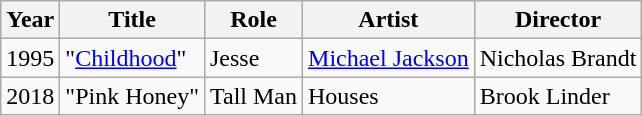<table class="wikitable">
<tr>
<th>Year</th>
<th>Title</th>
<th>Role</th>
<th>Artist</th>
<th>Director</th>
</tr>
<tr>
<td>1995</td>
<td>"<a href='#'>Childhood</a>"</td>
<td>Jesse</td>
<td><a href='#'>Michael Jackson</a></td>
<td>Nicholas Brandt</td>
</tr>
<tr>
<td>2018</td>
<td>"Pink Honey"</td>
<td>Tall Man</td>
<td>Houses</td>
<td>Brook Linder</td>
</tr>
</table>
